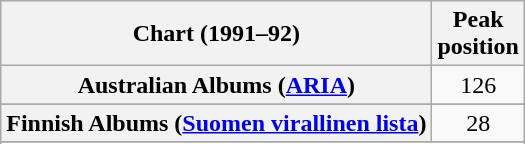<table class="wikitable sortable plainrowheaders" style="text-align:center;">
<tr>
<th scope="col">Chart (1991–92)</th>
<th scope="col">Peak<br>position</th>
</tr>
<tr>
<th scope="row">Australian Albums (<a href='#'>ARIA</a>)</th>
<td>126</td>
</tr>
<tr>
</tr>
<tr>
<th scope="row">Finnish Albums (<a href='#'>Suomen virallinen lista</a>)</th>
<td>28</td>
</tr>
<tr>
</tr>
<tr>
</tr>
<tr>
</tr>
<tr>
</tr>
</table>
